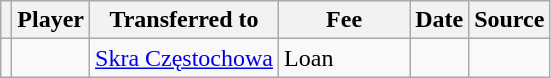<table class="wikitable plainrowheaders sortable">
<tr>
<th></th>
<th scope="col">Player</th>
<th>Transferred to</th>
<th style="width: 80px;">Fee</th>
<th scope="col">Date</th>
<th scope="col">Source</th>
</tr>
<tr>
<td align="center"></td>
<td> </td>
<td> <a href='#'>Skra Częstochowa</a></td>
<td>Loan</td>
<td></td>
<td></td>
</tr>
</table>
